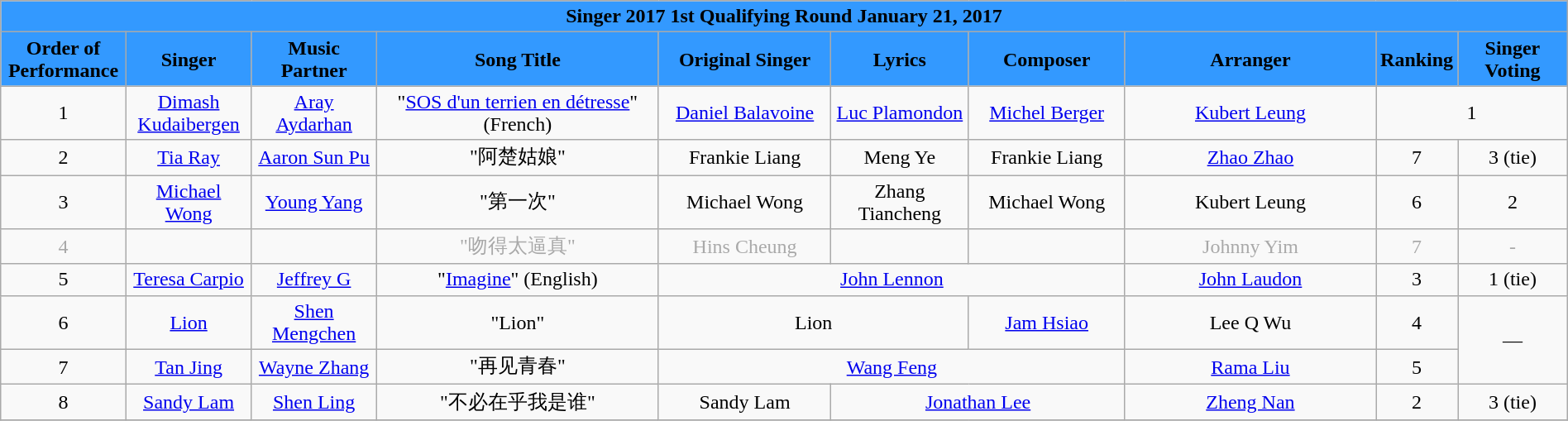<table class="wikitable sortable mw-collapsible" width="100%" style="text-align:center">
<tr align=center style="background:#3399FF">
<td colspan="10"><div><strong>Singer 2017 1st Qualifying Round January 21, 2017 </strong></div></td>
</tr>
<tr align=center style="background:#3399FF">
<td style="width:8%"><strong>Order of Performance</strong></td>
<td style="width:8%"><strong>Singer</strong></td>
<td style="width:8%"><strong>Music Partner</strong></td>
<td style="width:18%"><strong>Song Title</strong></td>
<td style="width:11%"><strong>Original Singer</strong></td>
<td style=width:10%"><strong>Lyrics</strong></td>
<td style="width:10%"><strong>Composer</strong></td>
<td style="width:16%"><strong>Arranger</strong></td>
<td style="width:4%"><strong>Ranking</strong></td>
<td style="width:7%"><strong>Singer Voting</strong></td>
</tr>
<tr>
<td>1</td>
<td><a href='#'>Dimash Kudaibergen</a></td>
<td><a href='#'>Aray Aydarhan</a></td>
<td>"<a href='#'>SOS d'un terrien en détresse</a>" (French)</td>
<td><a href='#'>Daniel Balavoine</a></td>
<td><a href='#'>Luc Plamondon</a></td>
<td><a href='#'>Michel Berger</a></td>
<td><a href='#'>Kubert Leung</a></td>
<td colspan=2>1</td>
</tr>
<tr>
<td>2</td>
<td><a href='#'>Tia Ray</a></td>
<td><a href='#'>Aaron Sun Pu</a></td>
<td>"阿楚姑娘"</td>
<td>Frankie Liang</td>
<td>Meng Ye</td>
<td>Frankie Liang</td>
<td><a href='#'>Zhao Zhao</a></td>
<td>7</td>
<td>3 (tie)</td>
</tr>
<tr>
<td>3</td>
<td><a href='#'>Michael Wong</a></td>
<td><a href='#'>Young Yang</a></td>
<td>"第一次"</td>
<td>Michael Wong</td>
<td>Zhang Tiancheng</td>
<td>Michael Wong</td>
<td>Kubert Leung</td>
<td>6</td>
<td>2</td>
</tr>
<tr style="color:darkgrey;">
<td>4</td>
<td><a href='#'></a></td>
<td><a href='#'></a></td>
<td>"吻得太逼真"</td>
<td>Hins Cheung</td>
<td><a href='#'></a></td>
<td><a href='#'></a></td>
<td>Johnny Yim</td>
<td>7</td>
<td>-</td>
</tr>
<tr>
<td>5</td>
<td><a href='#'>Teresa Carpio</a></td>
<td><a href='#'>Jeffrey G</a></td>
<td>"<a href='#'>Imagine</a>" (English)</td>
<td colspan=3><a href='#'>John Lennon</a></td>
<td><a href='#'>John Laudon</a></td>
<td>3</td>
<td>1 (tie)</td>
</tr>
<tr>
<td>6</td>
<td><a href='#'>Lion</a></td>
<td><a href='#'>Shen Mengchen</a></td>
<td>"Lion"</td>
<td colspan=2>Lion</td>
<td><a href='#'>Jam Hsiao</a></td>
<td>Lee Q Wu</td>
<td>4</td>
<td rowspan=2>—</td>
</tr>
<tr>
<td>7</td>
<td><a href='#'>Tan Jing</a></td>
<td><a href='#'>Wayne Zhang</a></td>
<td>"再见青春"</td>
<td colspan=3><a href='#'>Wang Feng</a></td>
<td><a href='#'>Rama Liu</a></td>
<td>5</td>
</tr>
<tr>
<td>8</td>
<td><a href='#'>Sandy Lam</a></td>
<td><a href='#'>Shen Ling</a></td>
<td>"不必在乎我是谁"</td>
<td>Sandy Lam</td>
<td colspan=2><a href='#'>Jonathan Lee</a></td>
<td><a href='#'>Zheng Nan</a></td>
<td>2</td>
<td>3 (tie)</td>
</tr>
<tr>
</tr>
</table>
